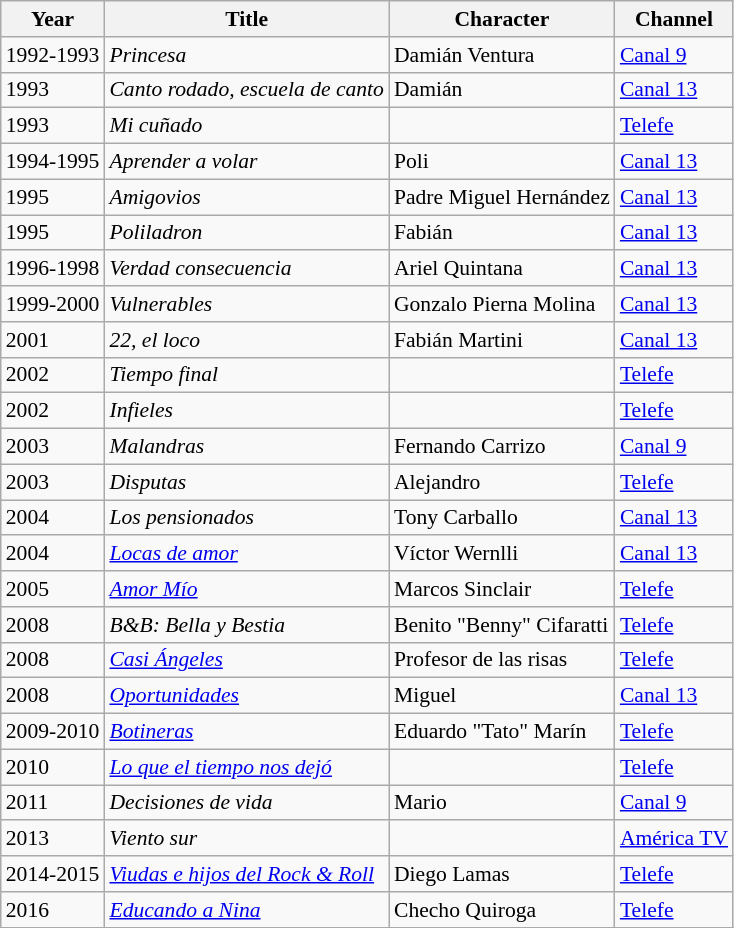<table class="wikitable" style="font-size: 90%;">
<tr>
<th>Year</th>
<th>Title</th>
<th>Character</th>
<th>Channel</th>
</tr>
<tr>
<td>1992-1993</td>
<td><em>Princesa</em></td>
<td>Damián Ventura</td>
<td><a href='#'>Canal 9</a></td>
</tr>
<tr>
<td>1993</td>
<td><em>Canto rodado, escuela de canto</em></td>
<td>Damián</td>
<td><a href='#'>Canal 13</a></td>
</tr>
<tr>
<td>1993</td>
<td><em>Mi cuñado</em></td>
<td></td>
<td><a href='#'>Telefe</a></td>
</tr>
<tr>
<td>1994-1995</td>
<td><em>Aprender a volar</em></td>
<td>Poli</td>
<td><a href='#'>Canal 13</a></td>
</tr>
<tr>
<td>1995</td>
<td><em>Amigovios</em></td>
<td>Padre Miguel Hernández</td>
<td><a href='#'>Canal 13</a></td>
</tr>
<tr>
<td>1995</td>
<td><em>Poliladron</em></td>
<td>Fabián</td>
<td><a href='#'>Canal 13</a></td>
</tr>
<tr>
<td>1996-1998</td>
<td><em>Verdad consecuencia</em></td>
<td>Ariel Quintana</td>
<td><a href='#'>Canal 13</a></td>
</tr>
<tr>
<td>1999-2000</td>
<td><em>Vulnerables</em></td>
<td>Gonzalo Pierna Molina</td>
<td><a href='#'>Canal 13</a></td>
</tr>
<tr>
<td>2001</td>
<td><em>22, el loco</em></td>
<td>Fabián Martini</td>
<td><a href='#'>Canal 13</a></td>
</tr>
<tr>
<td>2002</td>
<td><em>Tiempo final</em></td>
<td></td>
<td><a href='#'>Telefe</a></td>
</tr>
<tr>
<td>2002</td>
<td><em>Infieles</em></td>
<td></td>
<td><a href='#'>Telefe</a></td>
</tr>
<tr>
<td>2003</td>
<td><em>Malandras</em></td>
<td>Fernando Carrizo</td>
<td><a href='#'>Canal 9</a></td>
</tr>
<tr>
<td>2003</td>
<td><em>Disputas</em></td>
<td>Alejandro</td>
<td><a href='#'>Telefe</a></td>
</tr>
<tr>
<td>2004</td>
<td><em>Los pensionados</em></td>
<td>Tony Carballo</td>
<td><a href='#'>Canal 13</a></td>
</tr>
<tr>
<td>2004</td>
<td><em><a href='#'>Locas de amor</a></em></td>
<td>Víctor Wernlli</td>
<td><a href='#'>Canal 13</a></td>
</tr>
<tr>
<td>2005</td>
<td><em><a href='#'>Amor Mío</a></em></td>
<td>Marcos Sinclair</td>
<td><a href='#'>Telefe</a></td>
</tr>
<tr>
<td>2008</td>
<td><em>B&B: Bella y Bestia</em></td>
<td>Benito "Benny" Cifaratti</td>
<td><a href='#'>Telefe</a></td>
</tr>
<tr>
<td>2008</td>
<td><em><a href='#'>Casi Ángeles</a></em></td>
<td>Profesor de las risas</td>
<td><a href='#'>Telefe</a></td>
</tr>
<tr>
<td>2008</td>
<td><em><a href='#'>Oportunidades</a></em></td>
<td>Miguel</td>
<td><a href='#'>Canal 13</a></td>
</tr>
<tr>
<td>2009-2010</td>
<td><em><a href='#'>Botineras</a></em></td>
<td>Eduardo "Tato" Marín</td>
<td><a href='#'>Telefe</a></td>
</tr>
<tr>
<td>2010</td>
<td><em><a href='#'>Lo que el tiempo nos dejó</a></em></td>
<td></td>
<td><a href='#'>Telefe</a></td>
</tr>
<tr>
<td>2011</td>
<td><em>Decisiones de vida</em></td>
<td>Mario</td>
<td><a href='#'>Canal 9</a></td>
</tr>
<tr>
<td>2013</td>
<td><em>Viento sur</em></td>
<td></td>
<td><a href='#'>América TV</a></td>
</tr>
<tr>
<td>2014-2015</td>
<td><em><a href='#'>Viudas e hijos del Rock & Roll</a></em></td>
<td>Diego Lamas</td>
<td><a href='#'>Telefe</a></td>
</tr>
<tr>
<td>2016</td>
<td><em><a href='#'>Educando a Nina</a></em></td>
<td>Checho Quiroga</td>
<td><a href='#'>Telefe</a></td>
</tr>
<tr>
</tr>
</table>
